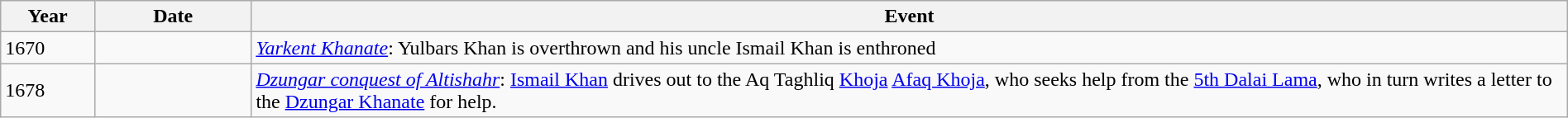<table class="wikitable" width="100%">
<tr>
<th style="width:6%">Year</th>
<th style="width:10%">Date</th>
<th>Event</th>
</tr>
<tr>
<td>1670</td>
<td></td>
<td><em><a href='#'>Yarkent Khanate</a></em>: Yulbars Khan is overthrown and his uncle Ismail Khan is enthroned</td>
</tr>
<tr>
<td>1678</td>
<td></td>
<td><em><a href='#'>Dzungar conquest of Altishahr</a></em>: <a href='#'>Ismail Khan</a> drives out to the Aq Taghliq <a href='#'>Khoja</a> <a href='#'>Afaq Khoja</a>, who seeks help from the <a href='#'>5th Dalai Lama</a>, who in turn writes a letter to the <a href='#'>Dzungar Khanate</a> for help.</td>
</tr>
</table>
